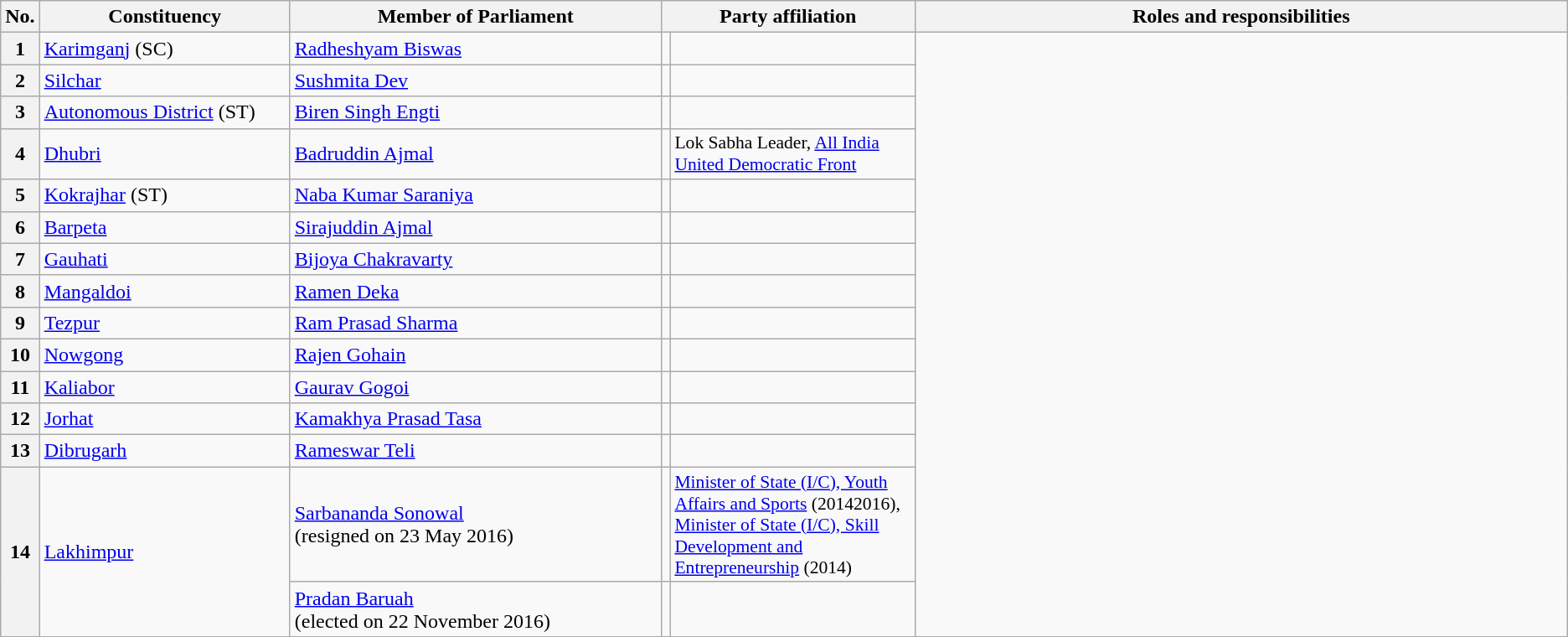<table class="wikitable">
<tr style="text-align:center;">
<th>No.</th>
<th style="width:12em">Constituency</th>
<th style="width:18em">Member of Parliament</th>
<th colspan="2" style="width:18em">Party affiliation</th>
<th style="width:32em">Roles and responsibilities</th>
</tr>
<tr>
<th>1</th>
<td><a href='#'>Karimganj</a> (SC)</td>
<td><a href='#'>Radheshyam Biswas</a></td>
<td></td>
<td></td>
</tr>
<tr>
<th>2</th>
<td><a href='#'>Silchar</a></td>
<td><a href='#'>Sushmita Dev</a></td>
<td></td>
<td></td>
</tr>
<tr>
<th>3</th>
<td><a href='#'>Autonomous District</a> (ST)</td>
<td><a href='#'>Biren Singh Engti</a></td>
<td></td>
<td></td>
</tr>
<tr>
<th>4</th>
<td><a href='#'>Dhubri</a></td>
<td><a href='#'>Badruddin Ajmal</a></td>
<td></td>
<td style="font-size:90%">Lok Sabha Leader, <a href='#'>All India United Democratic Front</a></td>
</tr>
<tr>
<th>5</th>
<td><a href='#'>Kokrajhar</a> (ST)</td>
<td><a href='#'>Naba Kumar Saraniya</a></td>
<td></td>
<td></td>
</tr>
<tr>
<th>6</th>
<td><a href='#'>Barpeta</a></td>
<td><a href='#'>Sirajuddin Ajmal</a></td>
<td></td>
<td></td>
</tr>
<tr>
<th>7</th>
<td><a href='#'>Gauhati</a></td>
<td><a href='#'>Bijoya Chakravarty</a></td>
<td></td>
<td></td>
</tr>
<tr>
<th>8</th>
<td><a href='#'>Mangaldoi</a></td>
<td><a href='#'>Ramen Deka</a></td>
<td></td>
<td></td>
</tr>
<tr>
<th>9</th>
<td><a href='#'>Tezpur</a></td>
<td><a href='#'>Ram Prasad Sharma</a></td>
<td></td>
<td></td>
</tr>
<tr>
<th>10</th>
<td><a href='#'>Nowgong</a></td>
<td><a href='#'>Rajen Gohain</a></td>
<td></td>
<td></td>
</tr>
<tr>
<th>11</th>
<td><a href='#'>Kaliabor</a></td>
<td><a href='#'>Gaurav Gogoi</a></td>
<td></td>
<td></td>
</tr>
<tr>
<th>12</th>
<td><a href='#'>Jorhat</a></td>
<td><a href='#'>Kamakhya Prasad Tasa</a></td>
<td></td>
<td></td>
</tr>
<tr>
<th>13</th>
<td><a href='#'>Dibrugarh</a></td>
<td><a href='#'>Rameswar Teli</a></td>
<td></td>
<td></td>
</tr>
<tr>
<th rowspan="2">14</th>
<td rowspan="2"><a href='#'>Lakhimpur</a></td>
<td><a href='#'>Sarbananda Sonowal</a><br>(resigned on 23 May 2016)</td>
<td></td>
<td style="font-size:90%"><a href='#'>Minister of State (I/C), Youth Affairs and Sports</a> (20142016),<br><a href='#'>Minister of State (I/C), Skill Development and Entrepreneurship</a> (2014)</td>
</tr>
<tr>
<td><a href='#'>Pradan Baruah</a><br>(elected on 22 November 2016)</td>
<td></td>
<td></td>
</tr>
<tr>
</tr>
</table>
